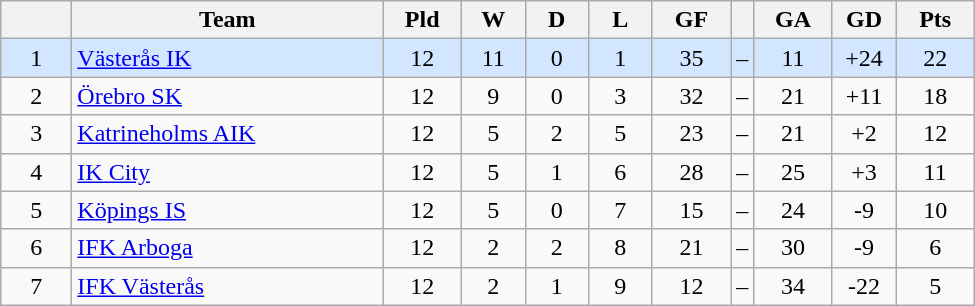<table class="wikitable" style="text-align: center;">
<tr>
<th style="width: 40px;"></th>
<th style="width: 200px;">Team</th>
<th style="width: 45px;">Pld</th>
<th style="width: 35px;">W</th>
<th style="width: 35px;">D</th>
<th style="width: 35px;">L</th>
<th style="width: 45px;">GF</th>
<th></th>
<th style="width: 45px;">GA</th>
<th style="width: 35px;">GD</th>
<th style="width: 45px;">Pts</th>
</tr>
<tr style="background: #d2e6ff">
<td>1</td>
<td style="text-align: left;"><a href='#'>Västerås IK</a></td>
<td>12</td>
<td>11</td>
<td>0</td>
<td>1</td>
<td>35</td>
<td>–</td>
<td>11</td>
<td>+24</td>
<td>22</td>
</tr>
<tr>
<td>2</td>
<td style="text-align: left;"><a href='#'>Örebro SK</a></td>
<td>12</td>
<td>9</td>
<td>0</td>
<td>3</td>
<td>32</td>
<td>–</td>
<td>21</td>
<td>+11</td>
<td>18</td>
</tr>
<tr>
<td>3</td>
<td style="text-align: left;"><a href='#'>Katrineholms AIK</a></td>
<td>12</td>
<td>5</td>
<td>2</td>
<td>5</td>
<td>23</td>
<td>–</td>
<td>21</td>
<td>+2</td>
<td>12</td>
</tr>
<tr>
<td>4</td>
<td style="text-align: left;"><a href='#'>IK City</a></td>
<td>12</td>
<td>5</td>
<td>1</td>
<td>6</td>
<td>28</td>
<td>–</td>
<td>25</td>
<td>+3</td>
<td>11</td>
</tr>
<tr>
<td>5</td>
<td style="text-align: left;"><a href='#'>Köpings IS</a></td>
<td>12</td>
<td>5</td>
<td>0</td>
<td>7</td>
<td>15</td>
<td>–</td>
<td>24</td>
<td>-9</td>
<td>10</td>
</tr>
<tr>
<td>6</td>
<td style="text-align: left;"><a href='#'>IFK Arboga</a></td>
<td>12</td>
<td>2</td>
<td>2</td>
<td>8</td>
<td>21</td>
<td>–</td>
<td>30</td>
<td>-9</td>
<td>6</td>
</tr>
<tr>
<td>7</td>
<td style="text-align: left;"><a href='#'>IFK Västerås</a></td>
<td>12</td>
<td>2</td>
<td>1</td>
<td>9</td>
<td>12</td>
<td>–</td>
<td>34</td>
<td>-22</td>
<td>5</td>
</tr>
</table>
